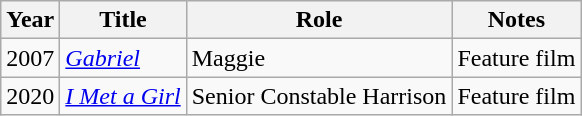<table class="wikitable plainrowheaders sortable">
<tr>
<th scope="col">Year</th>
<th scope="col">Title</th>
<th scope="col">Role</th>
<th class="unsortable">Notes</th>
</tr>
<tr>
<td>2007</td>
<td><em><a href='#'>Gabriel</a></em></td>
<td>Maggie</td>
<td>Feature film</td>
</tr>
<tr>
<td>2020</td>
<td><em><a href='#'>I Met a Girl</a></em></td>
<td>Senior Constable Harrison</td>
<td>Feature film</td>
</tr>
</table>
